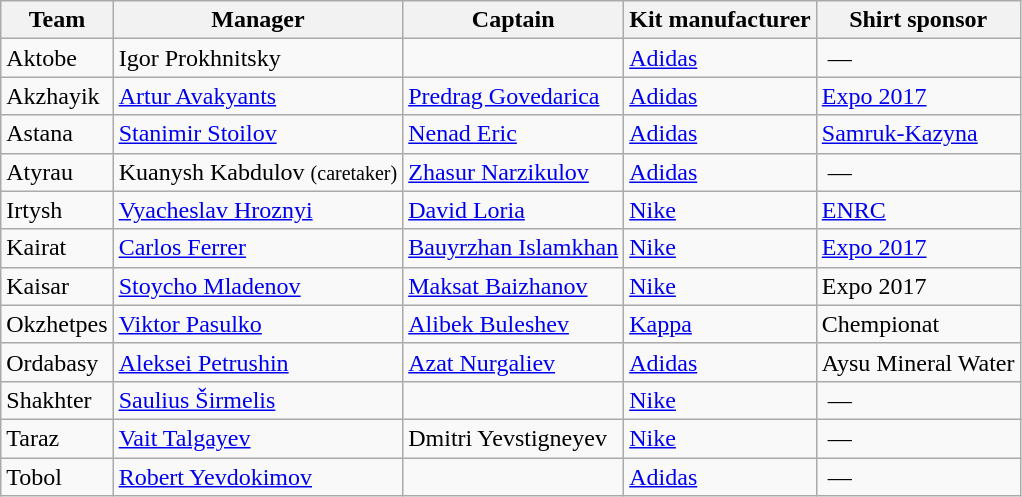<table class="wikitable sortable" style="text-align: left;">
<tr>
<th>Team</th>
<th>Manager</th>
<th>Captain</th>
<th>Kit manufacturer</th>
<th>Shirt sponsor</th>
</tr>
<tr>
<td>Aktobe</td>
<td> Igor Prokhnitsky</td>
<td></td>
<td><a href='#'>Adidas</a></td>
<td> —</td>
</tr>
<tr>
<td>Akzhayik</td>
<td> <a href='#'>Artur Avakyants</a></td>
<td> <a href='#'>Predrag Govedarica</a></td>
<td><a href='#'>Adidas</a></td>
<td><a href='#'>Expo 2017</a></td>
</tr>
<tr>
<td>Astana</td>
<td> <a href='#'>Stanimir Stoilov</a></td>
<td> <a href='#'>Nenad Eric</a></td>
<td><a href='#'>Adidas</a></td>
<td><a href='#'>Samruk-Kazyna</a></td>
</tr>
<tr>
<td>Atyrau</td>
<td> Kuanysh Kabdulov <small>(caretaker)</small></td>
<td> <a href='#'>Zhasur Narzikulov</a></td>
<td><a href='#'>Adidas</a></td>
<td> —</td>
</tr>
<tr>
<td>Irtysh</td>
<td> <a href='#'>Vyacheslav Hroznyi</a></td>
<td> <a href='#'>David Loria</a></td>
<td><a href='#'>Nike</a></td>
<td><a href='#'>ENRC</a></td>
</tr>
<tr>
<td>Kairat</td>
<td> <a href='#'>Carlos Ferrer</a></td>
<td> <a href='#'>Bauyrzhan Islamkhan</a></td>
<td><a href='#'>Nike</a></td>
<td><a href='#'>Expo 2017</a></td>
</tr>
<tr>
<td>Kaisar</td>
<td> <a href='#'>Stoycho Mladenov</a></td>
<td> <a href='#'>Maksat Baizhanov</a></td>
<td><a href='#'>Nike</a></td>
<td>Expo 2017</td>
</tr>
<tr>
<td>Okzhetpes</td>
<td> <a href='#'>Viktor Pasulko</a></td>
<td> <a href='#'>Alibek Buleshev</a></td>
<td><a href='#'>Kappa</a></td>
<td>Chempionat</td>
</tr>
<tr>
<td>Ordabasy</td>
<td> <a href='#'>Aleksei Petrushin</a></td>
<td> <a href='#'>Azat Nurgaliev</a></td>
<td><a href='#'>Adidas</a></td>
<td>Aysu Mineral Water</td>
</tr>
<tr>
<td>Shakhter</td>
<td> <a href='#'>Saulius Širmelis</a></td>
<td></td>
<td><a href='#'>Nike</a></td>
<td> —</td>
</tr>
<tr>
<td>Taraz</td>
<td> <a href='#'>Vait Talgayev</a></td>
<td> Dmitri Yevstigneyev</td>
<td><a href='#'>Nike</a></td>
<td> —</td>
</tr>
<tr>
<td>Tobol</td>
<td> <a href='#'>Robert Yevdokimov</a></td>
<td></td>
<td><a href='#'>Adidas</a></td>
<td> —</td>
</tr>
</table>
